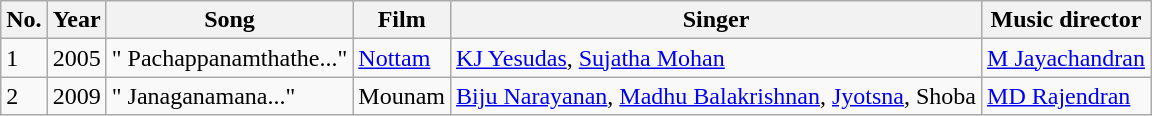<table class="wikitable">
<tr>
<th>No.</th>
<th>Year</th>
<th>Song</th>
<th>Film</th>
<th>Singer</th>
<th>Music director</th>
</tr>
<tr>
<td>1</td>
<td>2005</td>
<td>" Pachappanamthathe..."</td>
<td><a href='#'>Nottam</a></td>
<td><a href='#'>KJ Yesudas</a>, <a href='#'>Sujatha Mohan</a></td>
<td><a href='#'>M Jayachandran</a></td>
</tr>
<tr>
<td>2</td>
<td>2009</td>
<td>" Janaganamana..."</td>
<td>Mounam</td>
<td><a href='#'>Biju Narayanan</a>, <a href='#'>Madhu Balakrishnan</a>, <a href='#'>Jyotsna</a>, Shoba</td>
<td><a href='#'>MD Rajendran</a></td>
</tr>
</table>
